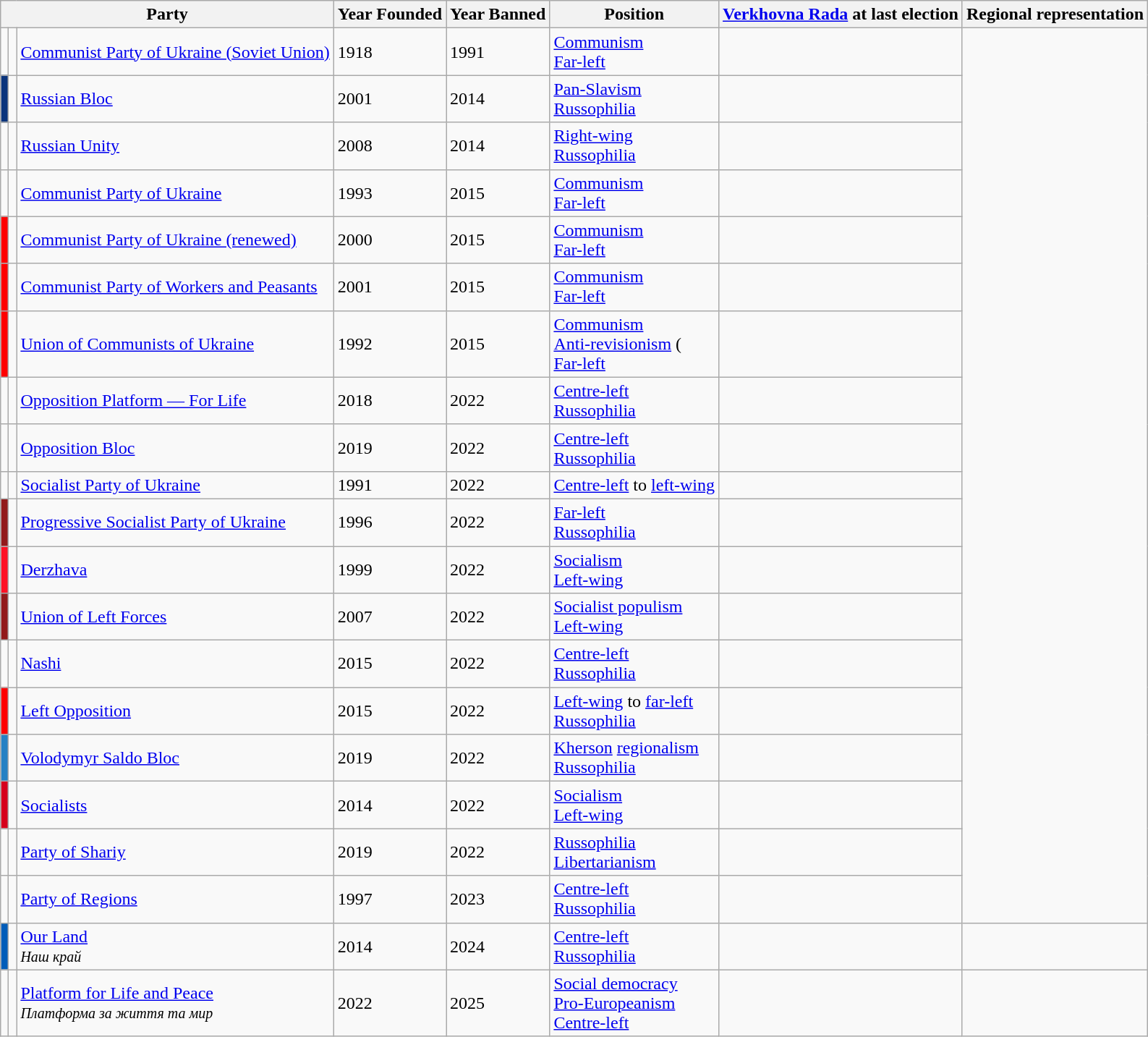<table class="wikitable">
<tr>
<th colspan=3>Party</th>
<th>Year Founded</th>
<th>Year Banned</th>
<th>Position</th>
<th><a href='#'>Verkhovna Rada</a> at last election</th>
<th>Regional representation</th>
</tr>
<tr>
<td></td>
<td></td>
<td><a href='#'>Communist Party of Ukraine (Soviet Union)</a><br></td>
<td>1918</td>
<td>1991</td>
<td><a href='#'>Communism</a><br><a href='#'>Far-left</a></td>
<td></td>
</tr>
<tr>
<td style="background-color: #0A347C"></td>
<td></td>
<td><a href='#'>Russian Bloc</a><br></td>
<td>2001</td>
<td>2014</td>
<td><a href='#'>Pan-Slavism</a><br><a href='#'>Russophilia</a></td>
<td></td>
</tr>
<tr>
<td></td>
<td></td>
<td><a href='#'>Russian Unity</a><br></td>
<td>2008</td>
<td>2014</td>
<td><a href='#'>Right-wing</a><br><a href='#'>Russophilia</a></td>
<td></td>
</tr>
<tr>
<td></td>
<td></td>
<td><a href='#'>Communist Party of Ukraine</a><br></td>
<td>1993</td>
<td>2015</td>
<td><a href='#'>Communism</a><br><a href='#'>Far-left</a></td>
<td></td>
</tr>
<tr>
<td style="background-color: red"></td>
<td></td>
<td><a href='#'>Communist Party of Ukraine (renewed)</a><br></td>
<td>2000</td>
<td>2015</td>
<td><a href='#'>Communism</a><br><a href='#'>Far-left</a></td>
<td></td>
</tr>
<tr>
<td style="background-color: red"></td>
<td></td>
<td><a href='#'>Communist Party of Workers and Peasants</a><br></td>
<td>2001</td>
<td>2015</td>
<td><a href='#'>Communism</a><br><a href='#'>Far-left</a></td>
<td></td>
</tr>
<tr>
<td style="background-color: red"></td>
<td></td>
<td><a href='#'>Union of Communists of Ukraine</a></td>
<td>1992</td>
<td>2015</td>
<td><a href='#'>Communism</a><br><a href='#'>Anti-revisionism</a> (<br><a href='#'>Far-left</a></td>
<td></td>
</tr>
<tr>
<td></td>
<td></td>
<td><a href='#'>Opposition Platform — For Life</a><br></td>
<td>2018</td>
<td>2022</td>
<td><a href='#'>Centre-left</a><br><a href='#'>Russophilia</a></td>
<td></td>
</tr>
<tr>
<td></td>
<td></td>
<td><a href='#'>Opposition Bloc</a><br></td>
<td>2019</td>
<td>2022</td>
<td><a href='#'>Centre-left</a><br><a href='#'>Russophilia</a></td>
<td></td>
</tr>
<tr>
<td></td>
<td></td>
<td><a href='#'>Socialist Party of Ukraine</a><br></td>
<td>1991</td>
<td>2022</td>
<td><a href='#'>Centre-left</a> to <a href='#'>left-wing</a></td>
<td></td>
</tr>
<tr>
<td style="background-color: #921A1B"></td>
<td></td>
<td><a href='#'>Progressive Socialist Party of Ukraine</a><br></td>
<td>1996</td>
<td>2022</td>
<td><a href='#'>Far-left</a><br><a href='#'>Russophilia</a></td>
<td></td>
</tr>
<tr>
<td style="background-color: #FF1225"></td>
<td></td>
<td><a href='#'>Derzhava</a><br></td>
<td>1999</td>
<td>2022</td>
<td><a href='#'>Socialism</a><br><a href='#'>Left-wing</a></td>
<td></td>
</tr>
<tr>
<td style="background-color: #921A1B"></td>
<td></td>
<td><a href='#'>Union of Left Forces</a><br></td>
<td>2007</td>
<td>2022</td>
<td><a href='#'>Socialist populism</a><br><a href='#'>Left-wing</a><br></td>
<td></td>
</tr>
<tr>
<td></td>
<td></td>
<td><a href='#'>Nashi</a><br></td>
<td>2015</td>
<td>2022</td>
<td><a href='#'>Centre-left</a><br><a href='#'>Russophilia</a></td>
<td></td>
</tr>
<tr>
<td style="background-color: red"></td>
<td></td>
<td><a href='#'>Left Opposition</a><br></td>
<td>2015</td>
<td>2022</td>
<td><a href='#'>Left-wing</a> to <a href='#'>far-left</a><br><a href='#'>Russophilia</a></td>
<td></td>
</tr>
<tr>
<td style="background-color: #2581c4"></td>
<td></td>
<td><a href='#'>Volodymyr Saldo Bloc</a><br></td>
<td>2019</td>
<td>2022</td>
<td><a href='#'>Kherson</a> <a href='#'>regionalism</a><br><a href='#'>Russophilia</a></td>
<td></td>
</tr>
<tr>
<td style="background-color: #D6001C"></td>
<td></td>
<td><a href='#'>Socialists</a><br></td>
<td>2014</td>
<td>2022</td>
<td><a href='#'>Socialism</a><br><a href='#'>Left-wing</a></td>
<td></td>
</tr>
<tr>
<td></td>
<td></td>
<td><a href='#'>Party of Shariy</a><br></td>
<td>2019</td>
<td>2022</td>
<td><a href='#'>Russophilia</a><br><a href='#'>Libertarianism</a></td>
<td></td>
</tr>
<tr>
<td></td>
<td></td>
<td><a href='#'>Party of Regions</a><br></td>
<td>1997</td>
<td>2023</td>
<td><a href='#'>Centre-left</a><br><a href='#'>Russophilia</a></td>
<td></td>
</tr>
<tr>
<td style="background-color: #005cb9"></td>
<td></td>
<td><a href='#'>Our Land</a><br><small><em>Наш край</em></small></td>
<td>2014</td>
<td>2024</td>
<td><a href='#'>Centre-left</a><br><a href='#'>Russophilia</a></td>
<td></td>
<td></td>
</tr>
<tr>
<td></td>
<td></td>
<td><a href='#'>Platform for Life and Peace</a><br><small><em>Платформа за життя та мир</em></small></td>
<td>2022</td>
<td>2025</td>
<td><a href='#'>Social democracy</a><br><a href='#'>Pro-Europeanism</a><br><a href='#'>Centre-left</a></td>
<td></td>
</tr>
</table>
